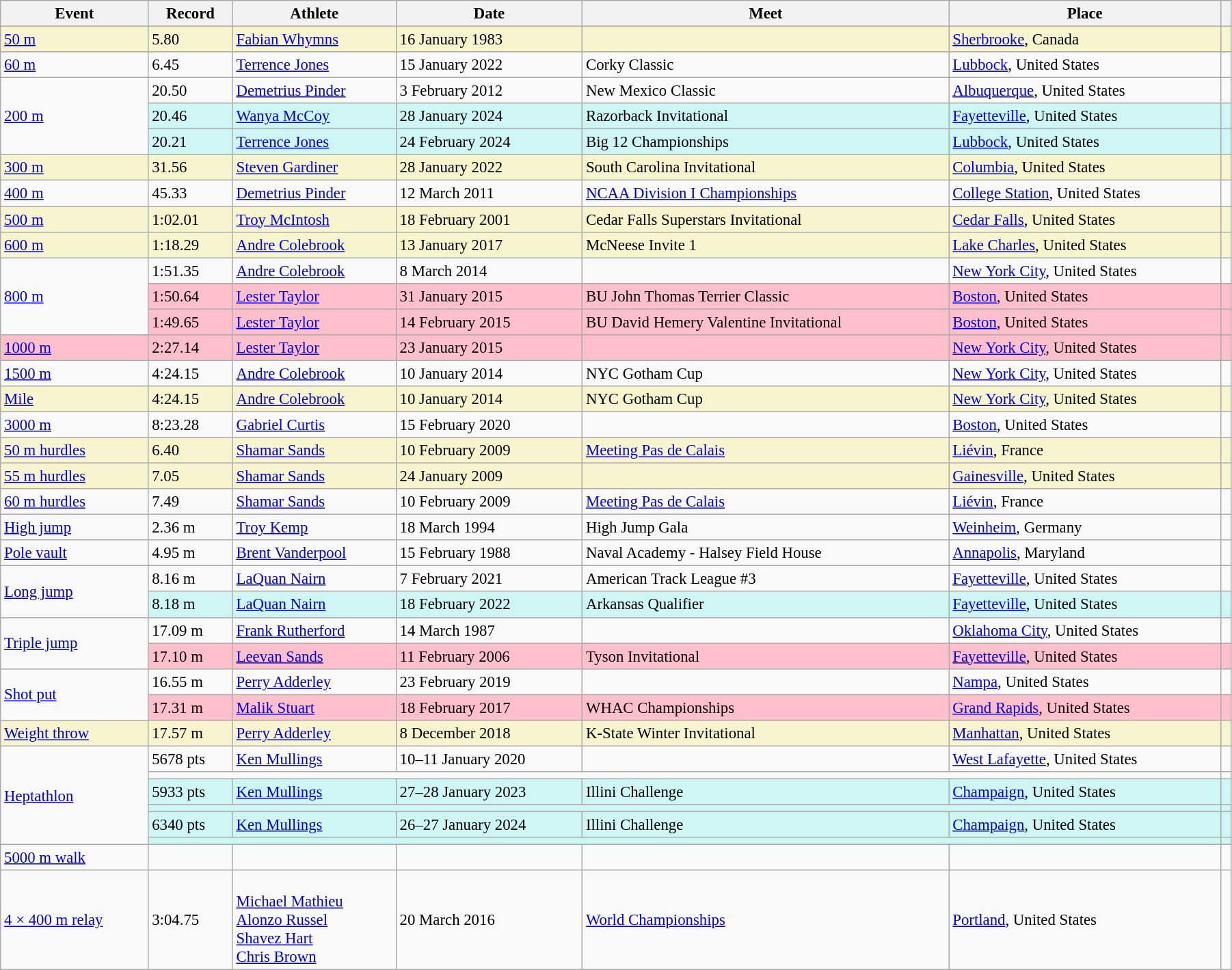<table class="wikitable" style="font-size:95%; width: 95%;">
<tr>
<th>Event</th>
<th>Record</th>
<th>Athlete</th>
<th>Date</th>
<th>Meet</th>
<th>Place</th>
<th></th>
</tr>
<tr style="background:#f6F5CE;">
<td><a href='#'>50 m</a></td>
<td>5.80</td>
<td><a href='#'>Fabian Whymns</a></td>
<td>16 January 1983</td>
<td></td>
<td><a href='#'>Sherbrooke</a>, Canada</td>
<td></td>
</tr>
<tr>
<td><a href='#'>60 m</a></td>
<td>6.45</td>
<td><a href='#'>Terrence Jones</a></td>
<td>15 January 2022</td>
<td>Corky Classic</td>
<td><a href='#'>Lubbock</a>, United States</td>
<td></td>
</tr>
<tr>
<td rowspan=3><a href='#'>200 m</a></td>
<td>20.50 </td>
<td><a href='#'>Demetrius Pinder</a></td>
<td>3 February 2012</td>
<td>New Mexico Classic</td>
<td><a href='#'>Albuquerque</a>, United States</td>
<td></td>
</tr>
<tr bgcolor=#CEF6F5>
<td>20.46</td>
<td><a href='#'>Wanya McCoy</a></td>
<td>28 January 2024</td>
<td>Razorback Invitational</td>
<td><a href='#'>Fayetteville</a>, United States</td>
<td></td>
</tr>
<tr bgcolor=#CEF6F5>
<td>20.21</td>
<td><a href='#'>Terrence Jones</a></td>
<td>24 February 2024</td>
<td>Big 12 Championships</td>
<td><a href='#'>Lubbock</a>, United States</td>
<td></td>
</tr>
<tr style="background:#f6F5CE;">
<td><a href='#'>300 m</a></td>
<td>31.56</td>
<td><a href='#'>Steven Gardiner</a></td>
<td>28 January 2022</td>
<td>South Carolina Invitational</td>
<td><a href='#'>Columbia</a>, United States</td>
<td></td>
</tr>
<tr>
<td><a href='#'>400 m</a></td>
<td>45.33</td>
<td><a href='#'>Demetrius Pinder</a></td>
<td>12 March 2011</td>
<td><a href='#'>NCAA Division I Championships</a></td>
<td><a href='#'>College Station</a>, United States</td>
<td></td>
</tr>
<tr style="background:#f6F5CE;">
<td><a href='#'>500 m</a></td>
<td>1:02.01</td>
<td><a href='#'>Troy McIntosh</a></td>
<td>18 February 2001</td>
<td>Cedar Falls Superstars Invitational</td>
<td><a href='#'>Cedar Falls</a>, United States</td>
<td></td>
</tr>
<tr style="background:#f6F5CE;">
<td><a href='#'>600 m</a></td>
<td>1:18.29</td>
<td><a href='#'>Andre Colebrook</a></td>
<td>13 January 2017</td>
<td>McNeese Invite 1</td>
<td><a href='#'>Lake Charles</a>, United States</td>
<td></td>
</tr>
<tr>
<td rowspan=3><a href='#'>800 m</a></td>
<td>1:51.35</td>
<td><a href='#'>Andre Colebrook</a></td>
<td>8 March 2014</td>
<td></td>
<td><a href='#'>New York City</a>, United States</td>
<td></td>
</tr>
<tr style="background:pink">
<td>1:50.64</td>
<td><a href='#'>Lester Taylor</a></td>
<td>31 January 2015</td>
<td>BU John Thomas Terrier Classic</td>
<td><a href='#'>Boston</a>, United States</td>
<td></td>
</tr>
<tr style="background:pink">
<td>1:49.65</td>
<td><a href='#'>Lester Taylor</a></td>
<td>14 February 2015</td>
<td>BU David Hemery Valentine Invitational</td>
<td><a href='#'>Boston</a>, United States</td>
<td></td>
</tr>
<tr style="background:pink">
<td><a href='#'>1000 m</a></td>
<td>2:27.14</td>
<td><a href='#'>Lester Taylor</a></td>
<td>23 January 2015</td>
<td></td>
<td><a href='#'>New York City</a>, United States</td>
<td></td>
</tr>
<tr>
<td><a href='#'>1500 m</a></td>
<td>4:24.15</td>
<td><a href='#'>Andre Colebrook</a></td>
<td>10 January 2014</td>
<td>NYC Gotham Cup</td>
<td><a href='#'>New York City</a>, United States</td>
<td></td>
</tr>
<tr style="background:#f6F5CE;">
<td><a href='#'>Mile</a></td>
<td>4:24.15</td>
<td><a href='#'>Andre Colebrook</a></td>
<td>10 January 2014</td>
<td>NYC Gotham Cup</td>
<td><a href='#'>New York City</a>, United States</td>
<td></td>
</tr>
<tr>
<td><a href='#'>3000 m</a></td>
<td>8:23.28</td>
<td><a href='#'>Gabriel Curtis</a></td>
<td>15 February 2020</td>
<td></td>
<td><a href='#'>Boston</a>, United States</td>
<td></td>
</tr>
<tr style="background:#f6F5CE;">
<td><a href='#'>50 m hurdles</a></td>
<td>6.40</td>
<td><a href='#'>Shamar Sands</a></td>
<td>10 February 2009</td>
<td><a href='#'>Meeting Pas de Calais</a></td>
<td><a href='#'>Liévin</a>, France</td>
<td></td>
</tr>
<tr style="background:#f6F5CE;">
<td><a href='#'>55 m hurdles</a></td>
<td>7.05</td>
<td><a href='#'>Shamar Sands</a></td>
<td>24 January 2009</td>
<td></td>
<td><a href='#'>Gainesville</a>, United States</td>
<td></td>
</tr>
<tr>
<td><a href='#'>60 m hurdles</a></td>
<td>7.49</td>
<td><a href='#'>Shamar Sands</a></td>
<td>10 February 2009</td>
<td><a href='#'>Meeting Pas de Calais</a></td>
<td><a href='#'>Liévin</a>, France</td>
<td></td>
</tr>
<tr>
<td><a href='#'>High jump</a></td>
<td>2.36 m</td>
<td><a href='#'>Troy Kemp</a></td>
<td>18 March 1994</td>
<td>High Jump Gala</td>
<td><a href='#'>Weinheim</a>, Germany</td>
<td></td>
</tr>
<tr>
<td><a href='#'>Pole vault</a></td>
<td>4.95 m</td>
<td><a href='#'>Brent Vanderpool</a></td>
<td>15 February 1988</td>
<td>Naval Academy - Halsey Field House</td>
<td><a href='#'>Annapolis</a>, Maryland</td>
<td></td>
</tr>
<tr>
<td rowspan=2><a href='#'>Long jump</a></td>
<td>8.16 m</td>
<td><a href='#'>LaQuan Nairn</a></td>
<td>7 February 2021</td>
<td>American Track League #3</td>
<td><a href='#'>Fayetteville</a>, United States</td>
<td></td>
</tr>
<tr bgcolor=#CEF6F5>
<td>8.18 m</td>
<td><a href='#'>LaQuan Nairn</a></td>
<td>18 February 2022</td>
<td>Arkansas Qualifier</td>
<td><a href='#'>Fayetteville</a>, United States</td>
<td></td>
</tr>
<tr>
<td rowspan=2><a href='#'>Triple jump</a></td>
<td>17.09 m</td>
<td><a href='#'>Frank Rutherford</a></td>
<td>14 March 1987</td>
<td></td>
<td><a href='#'>Oklahoma City</a>, United States</td>
<td></td>
</tr>
<tr style="background:pink">
<td>17.10 m </td>
<td><a href='#'>Leevan Sands</a></td>
<td>11 February 2006</td>
<td>Tyson Invitational</td>
<td><a href='#'>Fayetteville</a>, United States</td>
<td></td>
</tr>
<tr>
<td rowspan=2><a href='#'>Shot put</a></td>
<td>16.55 m</td>
<td><a href='#'>Perry Adderley</a></td>
<td>23 February 2019</td>
<td></td>
<td><a href='#'>Nampa</a>, United States</td>
<td></td>
</tr>
<tr style="background:pink">
<td>17.31 m</td>
<td><a href='#'>Malik Stuart</a></td>
<td>18 February 2017</td>
<td>WHAC Championships</td>
<td><a href='#'>Grand Rapids</a>, United States</td>
<td></td>
</tr>
<tr style="background:#f6F5CE;">
<td><a href='#'>Weight throw</a></td>
<td>17.57 m</td>
<td><a href='#'>Perry Adderley</a></td>
<td>8 December 2018</td>
<td>K-State Winter Invitational</td>
<td><a href='#'>Manhattan</a>, United States</td>
<td></td>
</tr>
<tr>
<td rowspan=6><a href='#'>Heptathlon</a></td>
<td>5678 pts</td>
<td><a href='#'>Ken Mullings</a></td>
<td>10–11 January 2020</td>
<td></td>
<td><a href='#'>West Lafayette</a>, United States</td>
<td></td>
</tr>
<tr>
<td colspan=5></td>
<td></td>
</tr>
<tr style="background:#cef6f5;">
<td>5933 pts</td>
<td><a href='#'>Ken Mullings</a></td>
<td>27–28 January 2023</td>
<td>Illini Challenge</td>
<td><a href='#'>Champaign</a>, United States</td>
<td></td>
</tr>
<tr style="background:#cef6f5;">
<td colspan=5></td>
<td></td>
</tr>
<tr style="background:#cef6f5;">
<td>6340 pts</td>
<td><a href='#'>Ken Mullings</a></td>
<td>26–27 January 2024</td>
<td>Illini Challenge</td>
<td><a href='#'>Champaign</a>, United States</td>
<td></td>
</tr>
<tr style="background:#cef6f5;">
<td colspan=5></td>
<td></td>
</tr>
<tr>
<td><a href='#'>5000 m walk</a></td>
<td></td>
<td></td>
<td></td>
<td></td>
<td></td>
<td></td>
</tr>
<tr>
<td><a href='#'>4 × 400 m relay</a></td>
<td>3:04.75</td>
<td><br><a href='#'>Michael Mathieu</a><br><a href='#'>Alonzo Russel</a><br><a href='#'>Shavez Hart</a><br><a href='#'>Chris Brown</a></td>
<td>20 March 2016</td>
<td><a href='#'>World Championships</a></td>
<td><a href='#'>Portland</a>, United States</td>
<td></td>
</tr>
</table>
